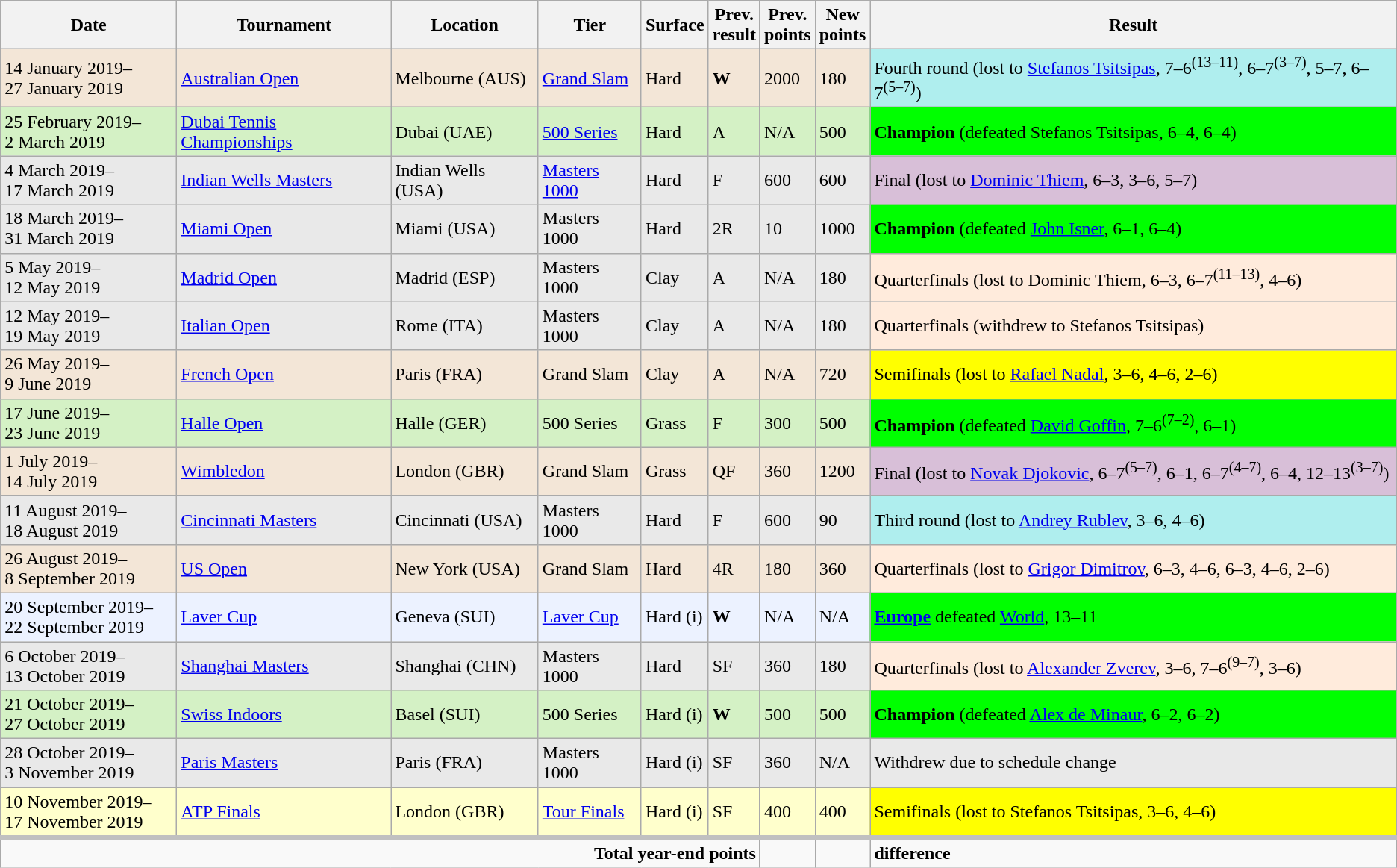<table class="wikitable" style="text-align:left">
<tr>
<th style="width:150px">Date</th>
<th>Tournament</th>
<th>Location</th>
<th>Tier</th>
<th>Surface</th>
<th>Prev.<br>result</th>
<th>Prev.<br>points</th>
<th>New<br>points</th>
<th>Result</th>
</tr>
<tr style="background:#F3E6D7;">
<td>14 January 2019–<br>27 January 2019</td>
<td><a href='#'>Australian Open</a></td>
<td>Melbourne (AUS)</td>
<td><a href='#'>Grand Slam</a></td>
<td>Hard</td>
<td><strong>W</strong></td>
<td>2000</td>
<td>180</td>
<td style="background:#afeeee;">Fourth round (lost to <a href='#'>Stefanos Tsitsipas</a>, 7–6<sup>(13–11)</sup>, 6–7<sup>(3–7)</sup>, 5–7, 6–7<sup>(5–7)</sup>)</td>
</tr>
<tr style="background:#D4F1C5;">
<td>25 February 2019–<br>2 March 2019</td>
<td><a href='#'>Dubai Tennis Championships</a></td>
<td>Dubai (UAE)</td>
<td><a href='#'>500 Series</a></td>
<td>Hard</td>
<td>A</td>
<td>N/A</td>
<td>500</td>
<td style="background:lime;"><strong>Champion</strong> (defeated Stefanos Tsitsipas, 6–4, 6–4)</td>
</tr>
<tr style="background:#E9E9E9;">
<td>4 March 2019–<br>17 March 2019</td>
<td><a href='#'>Indian Wells Masters</a></td>
<td>Indian Wells (USA)</td>
<td><a href='#'>Masters 1000</a></td>
<td>Hard</td>
<td>F</td>
<td>600</td>
<td>600</td>
<td style="background:thistle;">Final (lost to <a href='#'>Dominic Thiem</a>, 6–3, 3–6, 5–7)</td>
</tr>
<tr style="background:#E9E9E9;">
<td>18 March 2019–<br>31 March 2019</td>
<td><a href='#'>Miami Open</a></td>
<td>Miami (USA)</td>
<td>Masters 1000</td>
<td>Hard</td>
<td>2R</td>
<td>10</td>
<td>1000</td>
<td style="background:lime;"><strong>Champion</strong> (defeated <a href='#'>John Isner</a>, 6–1, 6–4)</td>
</tr>
<tr style="background:#E9E9E9;">
<td>5 May 2019–<br>12 May 2019</td>
<td><a href='#'>Madrid Open</a></td>
<td>Madrid (ESP)</td>
<td>Masters 1000</td>
<td>Clay</td>
<td>A</td>
<td>N/A</td>
<td>180</td>
<td style="background:#ffebdc;">Quarterfinals (lost to Dominic Thiem, 6–3, 6–7<sup>(11–13)</sup>, 4–6)</td>
</tr>
<tr style="background:#E9E9E9;">
<td>12 May 2019–<br>19 May 2019</td>
<td><a href='#'>Italian Open</a></td>
<td>Rome (ITA)</td>
<td>Masters 1000</td>
<td>Clay</td>
<td>A</td>
<td>N/A</td>
<td>180</td>
<td style="background:#ffebdc;">Quarterfinals (withdrew to Stefanos Tsitsipas)</td>
</tr>
<tr style="background:#F3E6D7;">
<td>26 May 2019–<br>9 June 2019</td>
<td><a href='#'>French Open</a></td>
<td>Paris (FRA)</td>
<td>Grand Slam</td>
<td>Clay</td>
<td>A</td>
<td>N/A</td>
<td>720</td>
<td style="background:yellow;">Semifinals (lost to <a href='#'>Rafael Nadal</a>, 3–6, 4–6, 2–6)</td>
</tr>
<tr style="background:#D4F1C5;">
<td>17 June 2019–<br>23 June 2019</td>
<td><a href='#'>Halle Open</a></td>
<td>Halle (GER)</td>
<td>500 Series</td>
<td>Grass</td>
<td>F</td>
<td>300</td>
<td>500</td>
<td style="background:lime;"><strong>Champion</strong> (defeated <a href='#'>David Goffin</a>, 7–6<sup>(7–2)</sup>, 6–1)</td>
</tr>
<tr style="background:#F3E6D7;">
<td>1 July 2019–<br>14 July 2019</td>
<td><a href='#'>Wimbledon</a></td>
<td>London (GBR)</td>
<td>Grand Slam</td>
<td>Grass</td>
<td>QF</td>
<td>360</td>
<td>1200</td>
<td style="background:thistle;">Final (lost to <a href='#'>Novak Djokovic</a>, 6–7<sup>(5–7)</sup>, 6–1, 6–7<sup>(4–7)</sup>, 6–4, 12–13<sup>(3–7)</sup>)</td>
</tr>
<tr style="background:#E9E9E9;">
<td>11 August 2019–<br>18 August 2019</td>
<td><a href='#'>Cincinnati Masters</a></td>
<td>Cincinnati (USA)</td>
<td>Masters 1000</td>
<td>Hard</td>
<td>F</td>
<td>600</td>
<td>90</td>
<td style="background:#afeeee;">Third round (lost to <a href='#'>Andrey Rublev</a>, 3–6, 4–6)</td>
</tr>
<tr style="background:#F3E6D7;">
<td>26 August 2019–<br>8 September 2019</td>
<td><a href='#'>US Open</a></td>
<td>New York (USA)</td>
<td>Grand Slam</td>
<td>Hard</td>
<td>4R</td>
<td>180</td>
<td>360</td>
<td style="background:#ffebdc;">Quarterfinals (lost to <a href='#'>Grigor Dimitrov</a>, 6–3, 4–6, 6–3, 4–6, 2–6)</td>
</tr>
<tr style="background:#ECF2FF;">
<td>20 September 2019–<br>22 September 2019</td>
<td><a href='#'>Laver Cup</a></td>
<td>Geneva (SUI)</td>
<td><a href='#'>Laver Cup</a></td>
<td>Hard (i)</td>
<td><strong>W</strong></td>
<td>N/A</td>
<td>N/A</td>
<td style="background:lime;"><strong> <a href='#'>Europe</a></strong> defeated  <a href='#'>World</a>, 13–11</td>
</tr>
<tr style="background:#E9E9E9;">
<td>6 October 2019–<br>13 October 2019</td>
<td><a href='#'>Shanghai Masters</a></td>
<td>Shanghai (CHN)</td>
<td>Masters 1000</td>
<td>Hard</td>
<td>SF</td>
<td>360</td>
<td>180</td>
<td style="background:#ffebdc;">Quarterfinals (lost to <a href='#'>Alexander Zverev</a>, 3–6, 7–6<sup>(9–7)</sup>, 3–6)</td>
</tr>
<tr style="background:#D4F1C5;">
<td>21 October 2019–<br>27 October 2019</td>
<td><a href='#'>Swiss Indoors</a></td>
<td>Basel (SUI)</td>
<td>500 Series</td>
<td>Hard (i)</td>
<td><strong>W</strong></td>
<td>500</td>
<td>500</td>
<td style="background:lime;"><strong>Champion</strong> (defeated <a href='#'>Alex de Minaur</a>, 6–2, 6–2)<br></td>
</tr>
<tr style="background:#E9E9E9;">
<td>28 October 2019–<br>3 November 2019</td>
<td><a href='#'>Paris Masters</a></td>
<td>Paris (FRA)</td>
<td>Masters 1000</td>
<td>Hard (i)</td>
<td>SF</td>
<td>360</td>
<td>N/A</td>
<td>Withdrew due to schedule change</td>
</tr>
<tr style="background:#FFFFCC;">
<td>10 November 2019–<br>17 November 2019</td>
<td><a href='#'>ATP Finals</a></td>
<td>London (GBR)</td>
<td><a href='#'>Tour Finals</a></td>
<td>Hard (i)</td>
<td>SF</td>
<td>400</td>
<td>400</td>
<td style="background:yellow;">Semifinals (lost to Stefanos Tsitsipas, 3–6, 4–6)</td>
</tr>
<tr style="border-top:4px solid silver;"|>
<td colspan=6 align=right><strong>Total year-end points</strong></td>
<td></td>
<td></td>
<td>  <strong>difference</strong></td>
</tr>
</table>
